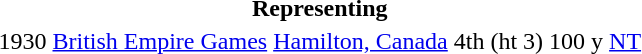<table>
<tr>
<th colspan="6">Representing </th>
</tr>
<tr>
<td>1930</td>
<td><a href='#'>British Empire Games</a></td>
<td><a href='#'>Hamilton, Canada</a></td>
<td>4th (ht 3)</td>
<td>100 y</td>
<td><a href='#'>NT</a></td>
</tr>
</table>
